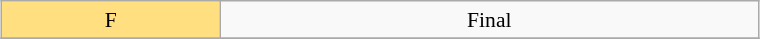<table class="wikitable" style="margin:0.5em auto; font-size:90%; line-height:1.25em; text-align:center" width=40%;>
<tr>
<td bgcolor="#FFDF80">F</td>
<td>Final</td>
</tr>
<tr>
</tr>
</table>
